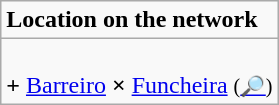<table role="presentation" class="wikitable mw-collapsible mw-collapsed floatright">
<tr>
<td><strong>Location on the network</strong></td>
</tr>
<tr>
<td><br><span><strong>+</strong> <a href='#'>Barreiro</a></span> <span><strong>×</strong> <a href='#'>Funcheira</a></span> <small>(<a href='#'>🔎</a>)</small></td>
</tr>
</table>
